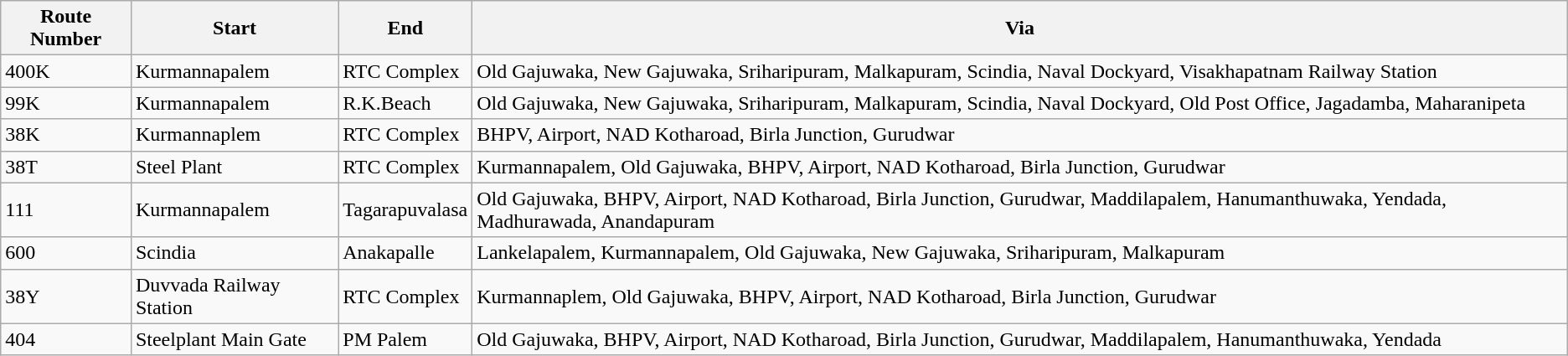<table class="sortable wikitable">
<tr>
<th>Route Number</th>
<th>Start</th>
<th>End</th>
<th>Via</th>
</tr>
<tr>
<td>400K</td>
<td>Kurmannapalem</td>
<td>RTC Complex</td>
<td>Old Gajuwaka, New Gajuwaka, Sriharipuram, Malkapuram, Scindia, Naval Dockyard, Visakhapatnam Railway Station</td>
</tr>
<tr>
<td>99K</td>
<td>Kurmannapalem</td>
<td>R.K.Beach</td>
<td>Old Gajuwaka, New Gajuwaka, Sriharipuram, Malkapuram, Scindia, Naval Dockyard, Old Post Office, Jagadamba, Maharanipeta</td>
</tr>
<tr>
<td>38K</td>
<td>Kurmannaplem</td>
<td>RTC Complex</td>
<td>BHPV, Airport, NAD Kotharoad, Birla Junction, Gurudwar</td>
</tr>
<tr>
<td>38T</td>
<td>Steel Plant</td>
<td>RTC Complex</td>
<td>Kurmannapalem, Old Gajuwaka, BHPV, Airport, NAD Kotharoad, Birla Junction, Gurudwar</td>
</tr>
<tr>
<td>111</td>
<td>Kurmannapalem</td>
<td>Tagarapuvalasa</td>
<td>Old Gajuwaka, BHPV, Airport, NAD Kotharoad, Birla Junction, Gurudwar, Maddilapalem, Hanumanthuwaka, Yendada, Madhurawada, Anandapuram</td>
</tr>
<tr>
<td>600</td>
<td>Scindia</td>
<td>Anakapalle</td>
<td>Lankelapalem, Kurmannapalem, Old Gajuwaka, New Gajuwaka, Sriharipuram, Malkapuram</td>
</tr>
<tr>
<td>38Y</td>
<td>Duvvada Railway Station</td>
<td>RTC Complex</td>
<td>Kurmannaplem, Old Gajuwaka, BHPV, Airport, NAD Kotharoad, Birla Junction, Gurudwar</td>
</tr>
<tr>
<td>404</td>
<td>Steelplant Main Gate</td>
<td>PM Palem</td>
<td>Old Gajuwaka, BHPV, Airport, NAD Kotharoad, Birla Junction, Gurudwar, Maddilapalem, Hanumanthuwaka, Yendada</td>
</tr>
</table>
